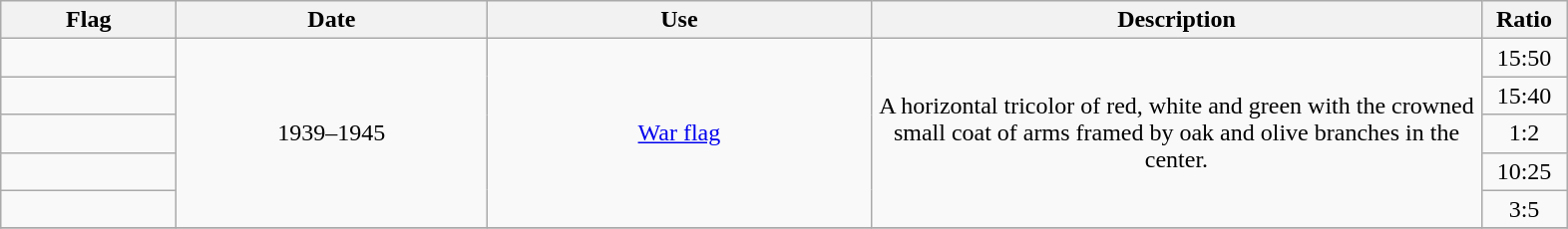<table class="wikitable" style="text-align:center;">
<tr>
<th width="110">Flag</th>
<th width="200">Date</th>
<th width="250">Use</th>
<th width="400">Description</th>
<th width="50">Ratio</th>
</tr>
<tr>
<td></td>
<td rowspan="5">1939–1945</td>
<td rowspan="5"><a href='#'>War flag</a></td>
<td rowspan="5">A horizontal tricolor of red, white and green with the crowned small coat of arms framed by oak and olive branches in the center.</td>
<td>15:50</td>
</tr>
<tr>
<td></td>
<td>15:40</td>
</tr>
<tr>
<td></td>
<td>1:2</td>
</tr>
<tr>
<td></td>
<td>10:25</td>
</tr>
<tr>
<td></td>
<td>3:5</td>
</tr>
<tr>
</tr>
</table>
